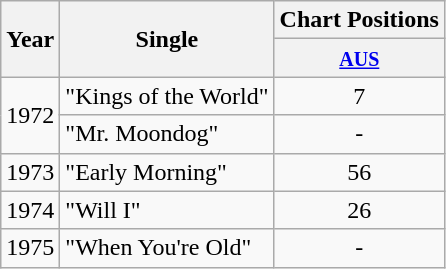<table class="wikitable">
<tr>
<th rowspan="2">Year</th>
<th rowspan="2">Single</th>
<th colspan="1">Chart Positions</th>
</tr>
<tr>
<th scope="col" style="text-align:center;"><small><a href='#'>AUS</a></small><br></th>
</tr>
<tr>
<td rowspan="2">1972</td>
<td>"Kings of the World"</td>
<td align="center">7</td>
</tr>
<tr>
<td>"Mr. Moondog"</td>
<td align="center">-</td>
</tr>
<tr>
<td rowspan="1">1973</td>
<td>"Early Morning"</td>
<td align="center">56</td>
</tr>
<tr>
<td rowspan="1">1974</td>
<td>"Will I"</td>
<td align="center">26</td>
</tr>
<tr>
<td rowspan="1">1975</td>
<td>"When You're Old"</td>
<td align="center">-</td>
</tr>
</table>
